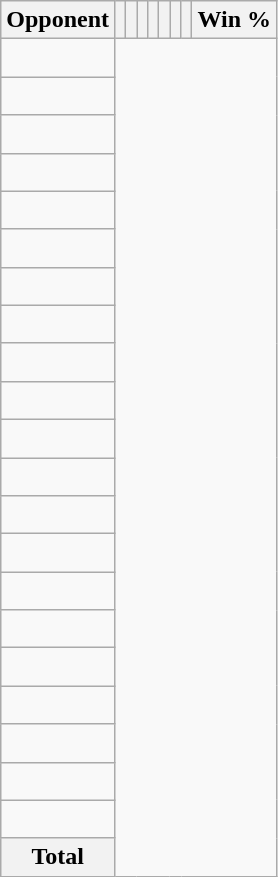<table class="wikitable sortable collapsible collapsed" style="text-align: center;">
<tr>
<th>Opponent</th>
<th></th>
<th></th>
<th></th>
<th></th>
<th></th>
<th></th>
<th></th>
<th>Win %</th>
</tr>
<tr>
<td align="left"><br></td>
</tr>
<tr>
<td align="left"><br></td>
</tr>
<tr>
<td align="left"><br></td>
</tr>
<tr>
<td align="left"><br></td>
</tr>
<tr>
<td align="left"><br></td>
</tr>
<tr>
<td align="left"><br></td>
</tr>
<tr>
<td align="left"><br></td>
</tr>
<tr>
<td align="left"><br></td>
</tr>
<tr>
<td align="left"><br></td>
</tr>
<tr>
<td align="left"><br></td>
</tr>
<tr>
<td align="left"><br></td>
</tr>
<tr>
<td align="left"><br></td>
</tr>
<tr>
<td align="left"><br></td>
</tr>
<tr>
<td align="left"><br></td>
</tr>
<tr>
<td align="left"><br></td>
</tr>
<tr>
<td align="left"><br></td>
</tr>
<tr>
<td align="left"><br></td>
</tr>
<tr>
<td align="left"><br></td>
</tr>
<tr>
<td align="left"><br></td>
</tr>
<tr>
<td align="left"><br></td>
</tr>
<tr>
<td align="left"><br></td>
</tr>
<tr class="sortbottom">
<th>Total<br></th>
</tr>
</table>
